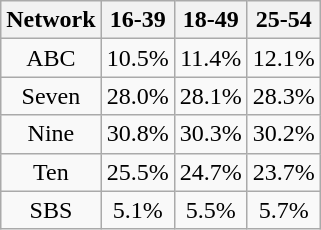<table class="wikitable">
<tr>
<th>Network</th>
<th>16-39</th>
<th>18-49</th>
<th>25-54</th>
</tr>
<tr>
<td colspan="1" align=center>ABC</td>
<td colspan="1" align=center>10.5%</td>
<td colspan="1" align=center>11.4%</td>
<td colspan="1" align=center>12.1%</td>
</tr>
<tr>
<td colspan="1" align=center>Seven</td>
<td colspan="1" align=center>28.0%</td>
<td colspan="1" align=center>28.1%</td>
<td colspan="1" align=center>28.3%</td>
</tr>
<tr>
<td colspan="1" align=center>Nine</td>
<td colspan="1" align=center>30.8%</td>
<td colspan="1" align=center>30.3%</td>
<td colspan="1" align=center>30.2%</td>
</tr>
<tr>
<td colspan="1" align=center>Ten</td>
<td colspan="1" align=center>25.5%</td>
<td colspan="1" align=center>24.7%</td>
<td colspan="1" align=center>23.7%</td>
</tr>
<tr>
<td colspan="1" align=center>SBS</td>
<td colspan="1" align=center>5.1%</td>
<td colspan="1" align=center>5.5%</td>
<td colspan="1" align=center>5.7%</td>
</tr>
</table>
